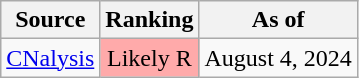<table class="wikitable">
<tr>
<th>Source</th>
<th>Ranking</th>
<th>As of</th>
</tr>
<tr>
<td><a href='#'>CNalysis</a></td>
<td style="background:#FFAAAA" data-sort-value="4" align="center">Likely R</td>
<td>August 4, 2024</td>
</tr>
</table>
